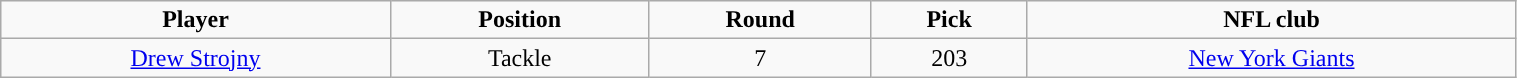<table class="wikitable" width="80%">
<tr align="center">
<td><strong>Player</strong></td>
<td><strong>Position</strong></td>
<td><strong>Round</strong></td>
<td><strong>Pick</strong></td>
<td><strong>NFL club</strong></td>
</tr>
<tr align="center" bgcolor="">
<td><a href='#'>Drew Strojny</a></td>
<td>Tackle</td>
<td>7</td>
<td>203</td>
<td><a href='#'>New York Giants</a></td>
</tr>
</table>
